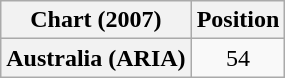<table class="wikitable sortable plainrowheaders" style="text-align:center">
<tr>
<th>Chart (2007)</th>
<th>Position</th>
</tr>
<tr>
<th scope="row">Australia (ARIA)</th>
<td>54</td>
</tr>
</table>
